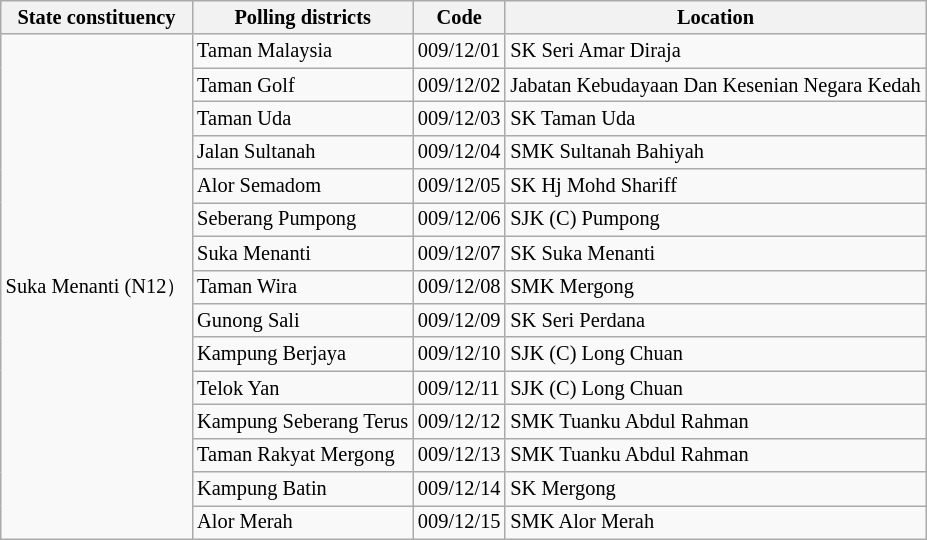<table class="wikitable sortable mw-collapsible" style="white-space:nowrap;font-size:85%">
<tr>
<th>State constituency</th>
<th>Polling districts</th>
<th>Code</th>
<th>Location</th>
</tr>
<tr>
<td rowspan="15">Suka Menanti (N12）</td>
<td>Taman Malaysia</td>
<td>009/12/01</td>
<td>SK Seri Amar Diraja</td>
</tr>
<tr>
<td>Taman Golf</td>
<td>009/12/02</td>
<td>Jabatan Kebudayaan Dan Kesenian Negara Kedah</td>
</tr>
<tr>
<td>Taman Uda</td>
<td>009/12/03</td>
<td>SK Taman Uda</td>
</tr>
<tr>
<td>Jalan Sultanah</td>
<td>009/12/04</td>
<td>SMK Sultanah Bahiyah</td>
</tr>
<tr>
<td>Alor Semadom</td>
<td>009/12/05</td>
<td>SK Hj Mohd Shariff</td>
</tr>
<tr>
<td>Seberang Pumpong</td>
<td>009/12/06</td>
<td>SJK (C) Pumpong</td>
</tr>
<tr>
<td>Suka Menanti</td>
<td>009/12/07</td>
<td>SK Suka Menanti</td>
</tr>
<tr>
<td>Taman Wira</td>
<td>009/12/08</td>
<td>SMK Mergong</td>
</tr>
<tr>
<td>Gunong Sali</td>
<td>009/12/09</td>
<td>SK Seri Perdana</td>
</tr>
<tr>
<td>Kampung Berjaya</td>
<td>009/12/10</td>
<td>SJK (C) Long Chuan</td>
</tr>
<tr>
<td>Telok Yan</td>
<td>009/12/11</td>
<td>SJK (C) Long Chuan</td>
</tr>
<tr>
<td>Kampung Seberang Terus</td>
<td>009/12/12</td>
<td>SMK Tuanku Abdul Rahman</td>
</tr>
<tr>
<td>Taman Rakyat Mergong</td>
<td>009/12/13</td>
<td>SMK Tuanku Abdul Rahman</td>
</tr>
<tr>
<td>Kampung Batin</td>
<td>009/12/14</td>
<td>SK Mergong</td>
</tr>
<tr>
<td>Alor Merah</td>
<td>009/12/15</td>
<td>SMK Alor Merah</td>
</tr>
</table>
